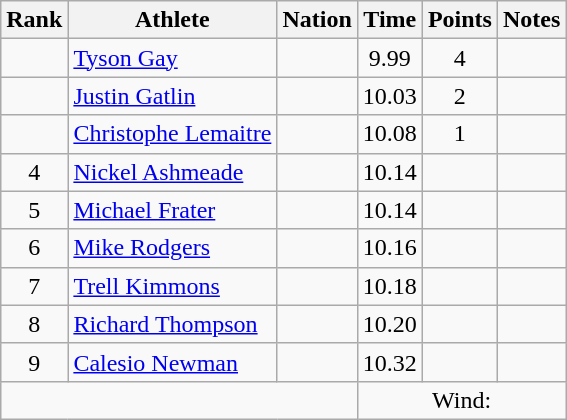<table class="wikitable mw-datatable sortable" style="text-align:center;">
<tr>
<th>Rank</th>
<th>Athlete</th>
<th>Nation</th>
<th>Time</th>
<th>Points</th>
<th>Notes</th>
</tr>
<tr>
<td></td>
<td align=left><a href='#'>Tyson Gay</a></td>
<td align=left></td>
<td>9.99</td>
<td>4</td>
<td></td>
</tr>
<tr>
<td></td>
<td align=left><a href='#'>Justin Gatlin</a></td>
<td align=left></td>
<td>10.03</td>
<td>2</td>
<td></td>
</tr>
<tr>
<td></td>
<td align=left><a href='#'>Christophe Lemaitre</a></td>
<td align=left></td>
<td>10.08</td>
<td>1</td>
<td></td>
</tr>
<tr>
<td>4</td>
<td align=left><a href='#'>Nickel Ashmeade</a></td>
<td align=left></td>
<td>10.14</td>
<td></td>
<td></td>
</tr>
<tr>
<td>5</td>
<td align=left><a href='#'>Michael Frater</a></td>
<td align=left></td>
<td>10.14</td>
<td></td>
<td></td>
</tr>
<tr>
<td>6</td>
<td align=left><a href='#'>Mike Rodgers</a></td>
<td align=left></td>
<td>10.16</td>
<td></td>
<td></td>
</tr>
<tr>
<td>7</td>
<td align=left><a href='#'>Trell Kimmons</a></td>
<td align=left></td>
<td>10.18</td>
<td></td>
<td></td>
</tr>
<tr>
<td>8</td>
<td align=left><a href='#'>Richard Thompson</a></td>
<td align=left></td>
<td>10.20</td>
<td></td>
<td></td>
</tr>
<tr>
<td>9</td>
<td align=left><a href='#'>Calesio Newman</a></td>
<td align=left></td>
<td>10.32</td>
<td></td>
<td></td>
</tr>
<tr class="sortbottom">
<td colspan=3></td>
<td colspan=3>Wind: </td>
</tr>
</table>
